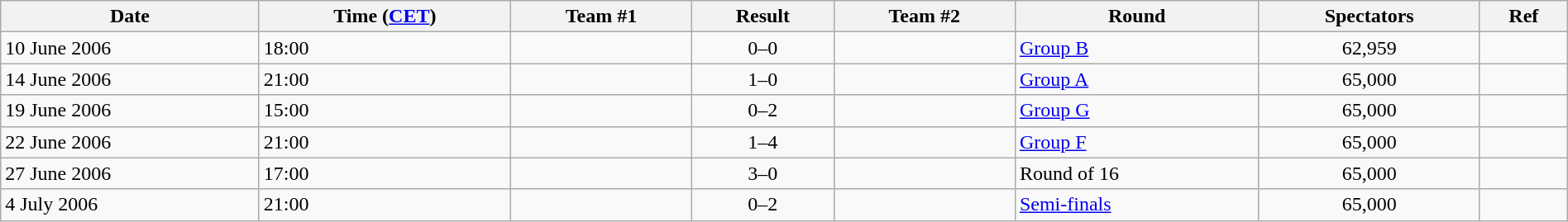<table class="wikitable" style="text-align: left;" width="100%">
<tr>
<th>Date</th>
<th>Time (<a href='#'>CET</a>)</th>
<th>Team #1</th>
<th>Result</th>
<th>Team #2</th>
<th>Round</th>
<th>Spectators</th>
<th>Ref</th>
</tr>
<tr>
<td>10 June 2006</td>
<td>18:00</td>
<td></td>
<td style="text-align:center;">0–0</td>
<td></td>
<td><a href='#'>Group B</a></td>
<td style="text-align:center;">62,959</td>
<td style="text-align:center;"></td>
</tr>
<tr>
<td>14 June 2006</td>
<td>21:00</td>
<td><strong></strong></td>
<td style="text-align:center;">1–0</td>
<td></td>
<td><a href='#'>Group A</a></td>
<td style="text-align:center;">65,000</td>
<td style="text-align:center;"></td>
</tr>
<tr>
<td>19 June 2006</td>
<td>15:00</td>
<td></td>
<td style="text-align:center;">0–2</td>
<td><strong></strong></td>
<td><a href='#'>Group G</a></td>
<td style="text-align:center;">65,000</td>
<td style="text-align:center;"></td>
</tr>
<tr>
<td>22 June 2006</td>
<td>21:00</td>
<td></td>
<td style="text-align:center;">1–4</td>
<td><strong></strong></td>
<td><a href='#'>Group F</a></td>
<td style="text-align:center;">65,000</td>
<td style="text-align:center;"></td>
</tr>
<tr>
<td>27 June 2006</td>
<td>17:00</td>
<td><strong></strong></td>
<td style="text-align:center;">3–0</td>
<td></td>
<td>Round of 16</td>
<td style="text-align:center;">65,000</td>
<td style="text-align:center;"></td>
</tr>
<tr>
<td>4 July 2006</td>
<td>21:00</td>
<td></td>
<td style="text-align:center;">0–2</td>
<td><strong></strong></td>
<td><a href='#'>Semi-finals</a></td>
<td style="text-align:center;">65,000</td>
<td style="text-align:center;"></td>
</tr>
</table>
